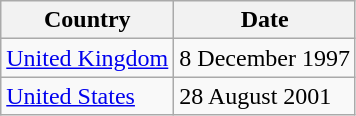<table class="wikitable">
<tr>
<th>Country</th>
<th>Date</th>
</tr>
<tr>
<td><a href='#'>United Kingdom</a></td>
<td>8 December 1997</td>
</tr>
<tr>
<td><a href='#'>United States</a></td>
<td>28 August 2001</td>
</tr>
</table>
